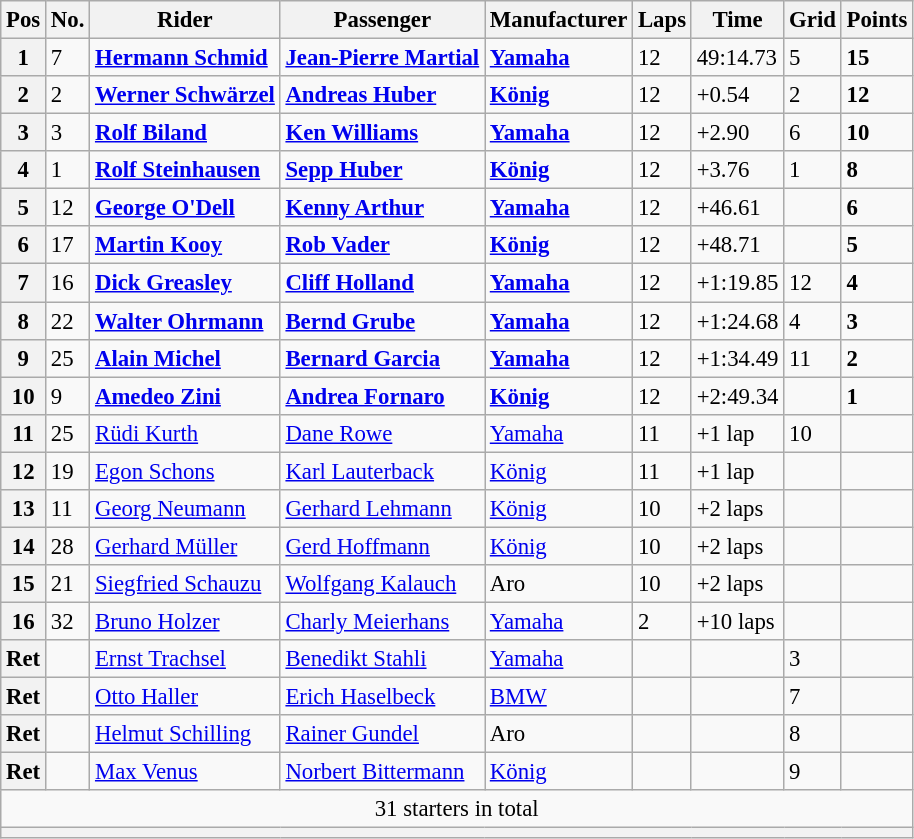<table class="wikitable" style="font-size: 95%;">
<tr>
<th>Pos</th>
<th>No.</th>
<th>Rider</th>
<th>Passenger</th>
<th>Manufacturer</th>
<th>Laps</th>
<th>Time</th>
<th>Grid</th>
<th>Points</th>
</tr>
<tr>
<th>1</th>
<td>7</td>
<td> <strong><a href='#'>Hermann Schmid</a></strong></td>
<td> <strong><a href='#'>Jean-Pierre Martial</a></strong></td>
<td><strong><a href='#'>Yamaha</a></strong></td>
<td>12</td>
<td>49:14.73</td>
<td>5</td>
<td><strong>15</strong></td>
</tr>
<tr>
<th>2</th>
<td>2</td>
<td> <strong><a href='#'>Werner Schwärzel</a></strong></td>
<td> <strong><a href='#'>Andreas Huber</a></strong></td>
<td><strong><a href='#'>König</a></strong></td>
<td>12</td>
<td>+0.54</td>
<td>2</td>
<td><strong>12</strong></td>
</tr>
<tr>
<th>3</th>
<td>3</td>
<td> <strong><a href='#'>Rolf Biland</a></strong></td>
<td> <strong><a href='#'>Ken Williams</a></strong></td>
<td><strong><a href='#'>Yamaha</a></strong></td>
<td>12</td>
<td>+2.90</td>
<td>6</td>
<td><strong>10</strong></td>
</tr>
<tr>
<th>4</th>
<td>1</td>
<td> <strong><a href='#'>Rolf Steinhausen</a></strong></td>
<td> <strong><a href='#'>Sepp Huber</a></strong></td>
<td><strong><a href='#'>König</a></strong></td>
<td>12</td>
<td>+3.76</td>
<td>1</td>
<td><strong>8</strong></td>
</tr>
<tr>
<th>5</th>
<td>12</td>
<td> <strong><a href='#'>George O'Dell</a></strong></td>
<td> <strong><a href='#'>Kenny Arthur</a></strong></td>
<td><strong><a href='#'>Yamaha</a></strong></td>
<td>12</td>
<td>+46.61</td>
<td></td>
<td><strong>6</strong></td>
</tr>
<tr>
<th>6</th>
<td>17</td>
<td> <strong><a href='#'>Martin Kooy</a></strong></td>
<td> <strong><a href='#'>Rob Vader</a></strong></td>
<td><strong><a href='#'>König</a></strong></td>
<td>12</td>
<td>+48.71</td>
<td></td>
<td><strong>5</strong></td>
</tr>
<tr>
<th>7</th>
<td>16</td>
<td> <strong><a href='#'>Dick Greasley</a></strong></td>
<td> <strong><a href='#'>Cliff Holland</a></strong></td>
<td><strong><a href='#'>Yamaha</a></strong></td>
<td>12</td>
<td>+1:19.85</td>
<td>12</td>
<td><strong>4</strong></td>
</tr>
<tr>
<th>8</th>
<td>22</td>
<td> <strong><a href='#'>Walter Ohrmann</a></strong></td>
<td> <strong><a href='#'>Bernd Grube</a></strong></td>
<td><strong><a href='#'>Yamaha</a></strong></td>
<td>12</td>
<td>+1:24.68</td>
<td>4</td>
<td><strong>3</strong></td>
</tr>
<tr>
<th>9</th>
<td>25</td>
<td> <strong><a href='#'>Alain Michel</a></strong></td>
<td> <strong><a href='#'>Bernard Garcia</a></strong></td>
<td><strong><a href='#'>Yamaha</a></strong></td>
<td>12</td>
<td>+1:34.49</td>
<td>11</td>
<td><strong>2</strong></td>
</tr>
<tr>
<th>10</th>
<td>9</td>
<td> <strong><a href='#'>Amedeo Zini</a></strong></td>
<td> <strong><a href='#'>Andrea Fornaro</a></strong></td>
<td><strong><a href='#'>König</a></strong></td>
<td>12</td>
<td>+2:49.34</td>
<td></td>
<td><strong>1</strong></td>
</tr>
<tr>
<th>11</th>
<td>25</td>
<td> <a href='#'>Rüdi Kurth</a></td>
<td> <a href='#'>Dane Rowe</a></td>
<td><a href='#'>Yamaha</a></td>
<td>11</td>
<td>+1 lap</td>
<td>10</td>
<td></td>
</tr>
<tr>
<th>12</th>
<td>19</td>
<td> <a href='#'>Egon Schons</a></td>
<td> <a href='#'>Karl Lauterback</a></td>
<td><a href='#'>König</a></td>
<td>11</td>
<td>+1 lap</td>
<td></td>
<td></td>
</tr>
<tr>
<th>13</th>
<td>11</td>
<td> <a href='#'>Georg Neumann</a></td>
<td> <a href='#'>Gerhard Lehmann</a></td>
<td><a href='#'>König</a></td>
<td>10</td>
<td>+2 laps</td>
<td></td>
<td></td>
</tr>
<tr>
<th>14</th>
<td>28</td>
<td> <a href='#'>Gerhard Müller</a></td>
<td> <a href='#'>Gerd Hoffmann</a></td>
<td><a href='#'>König</a></td>
<td>10</td>
<td>+2 laps</td>
<td></td>
<td></td>
</tr>
<tr>
<th>15</th>
<td>21</td>
<td> <a href='#'>Siegfried Schauzu</a></td>
<td> <a href='#'>Wolfgang Kalauch</a></td>
<td>Aro</td>
<td>10</td>
<td>+2 laps</td>
<td></td>
<td></td>
</tr>
<tr>
<th>16</th>
<td>32</td>
<td> <a href='#'>Bruno Holzer</a></td>
<td> <a href='#'>Charly Meierhans</a></td>
<td><a href='#'>Yamaha</a></td>
<td>2</td>
<td>+10 laps</td>
<td></td>
<td></td>
</tr>
<tr>
<th>Ret</th>
<td></td>
<td> <a href='#'>Ernst Trachsel</a></td>
<td> <a href='#'>Benedikt Stahli</a></td>
<td><a href='#'>Yamaha</a></td>
<td></td>
<td></td>
<td>3</td>
<td></td>
</tr>
<tr>
<th>Ret</th>
<td></td>
<td> <a href='#'>Otto Haller</a></td>
<td> <a href='#'>Erich Haselbeck</a></td>
<td><a href='#'>BMW</a></td>
<td></td>
<td></td>
<td>7</td>
<td></td>
</tr>
<tr>
<th>Ret</th>
<td></td>
<td> <a href='#'>Helmut Schilling</a></td>
<td> <a href='#'>Rainer Gundel</a></td>
<td>Aro</td>
<td></td>
<td></td>
<td>8</td>
<td></td>
</tr>
<tr>
<th>Ret</th>
<td></td>
<td> <a href='#'>Max Venus</a></td>
<td> <a href='#'>Norbert Bittermann</a></td>
<td><a href='#'>König</a></td>
<td></td>
<td></td>
<td>9</td>
<td></td>
</tr>
<tr>
<td colspan=9 align=center>31 starters in total</td>
</tr>
<tr>
<th colspan=9></th>
</tr>
</table>
